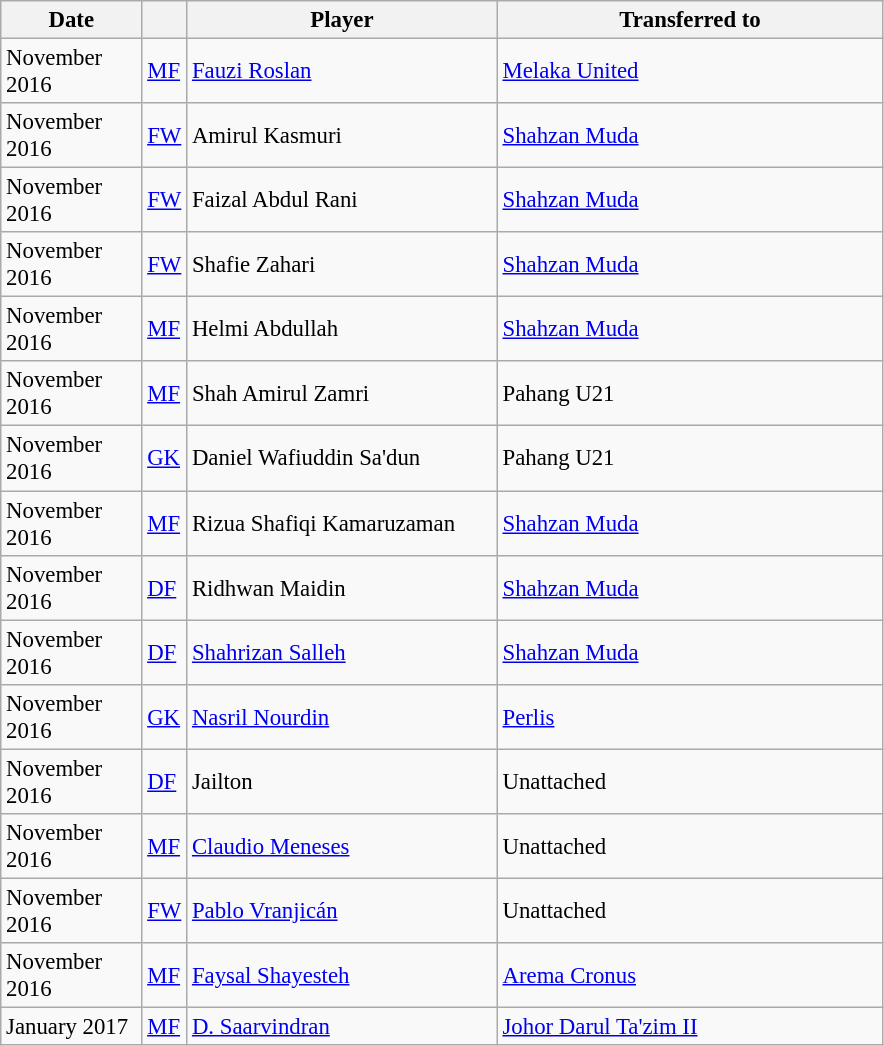<table class="wikitable plainrowheaders sortable" style="font-size:95%">
<tr>
<th scope="col" style="width:87px;"><strong>Date</strong></th>
<th></th>
<th scope="col" style="width:200px;"><strong>Player</strong></th>
<th scope="col" style="width:250px;"><strong>Transferred to</strong></th>
</tr>
<tr>
<td>November 2016</td>
<td><a href='#'>MF</a></td>
<td> <a href='#'>Fauzi Roslan</a></td>
<td> <a href='#'>Melaka United</a></td>
</tr>
<tr>
<td>November 2016</td>
<td><a href='#'>FW</a></td>
<td> Amirul Kasmuri</td>
<td> <a href='#'>Shahzan Muda</a></td>
</tr>
<tr>
<td>November 2016</td>
<td><a href='#'>FW</a></td>
<td> Faizal Abdul Rani</td>
<td> <a href='#'>Shahzan Muda</a></td>
</tr>
<tr>
<td>November 2016</td>
<td><a href='#'>FW</a></td>
<td> Shafie Zahari</td>
<td> <a href='#'>Shahzan Muda</a></td>
</tr>
<tr>
<td>November 2016</td>
<td><a href='#'>MF</a></td>
<td> Helmi Abdullah</td>
<td> <a href='#'>Shahzan Muda</a></td>
</tr>
<tr>
<td>November 2016</td>
<td><a href='#'>MF</a></td>
<td> Shah Amirul Zamri</td>
<td> Pahang U21</td>
</tr>
<tr>
<td>November 2016</td>
<td><a href='#'>GK</a></td>
<td> Daniel Wafiuddin Sa'dun</td>
<td> Pahang U21</td>
</tr>
<tr>
<td>November 2016</td>
<td><a href='#'>MF</a></td>
<td> Rizua Shafiqi Kamaruzaman</td>
<td> <a href='#'>Shahzan Muda</a></td>
</tr>
<tr>
<td>November 2016</td>
<td><a href='#'>DF</a></td>
<td> Ridhwan Maidin</td>
<td> <a href='#'>Shahzan Muda</a></td>
</tr>
<tr>
<td>November 2016</td>
<td><a href='#'>DF</a></td>
<td> <a href='#'>Shahrizan Salleh</a></td>
<td> <a href='#'>Shahzan Muda</a></td>
</tr>
<tr>
<td>November 2016</td>
<td><a href='#'>GK</a></td>
<td> <a href='#'>Nasril Nourdin</a></td>
<td> <a href='#'>Perlis</a></td>
</tr>
<tr>
<td>November 2016</td>
<td><a href='#'>DF</a></td>
<td> Jailton</td>
<td>Unattached</td>
</tr>
<tr>
<td>November 2016</td>
<td><a href='#'>MF</a></td>
<td> <a href='#'>Claudio Meneses</a></td>
<td>Unattached</td>
</tr>
<tr>
<td>November 2016</td>
<td><a href='#'>FW</a></td>
<td> <a href='#'>Pablo Vranjicán</a></td>
<td>Unattached</td>
</tr>
<tr>
<td>November 2016</td>
<td><a href='#'>MF</a></td>
<td> <a href='#'>Faysal Shayesteh</a></td>
<td> <a href='#'>Arema Cronus</a></td>
</tr>
<tr>
<td>January 2017</td>
<td><a href='#'>MF</a></td>
<td> <a href='#'>D. Saarvindran</a></td>
<td> <a href='#'>Johor Darul Ta'zim II</a></td>
</tr>
</table>
